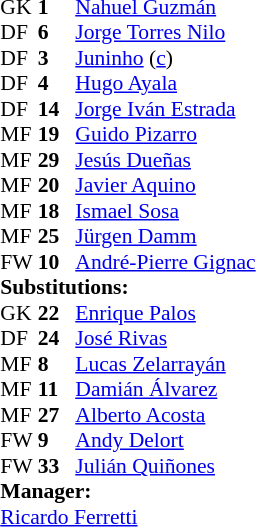<table style="font-size:90%" cellspacing=0 cellpadding=0 align=center>
<tr>
<th width=25></th>
<th width=25></th>
</tr>
<tr>
<td>GK</td>
<td><strong>1</strong></td>
<td> <a href='#'>Nahuel Guzmán</a></td>
</tr>
<tr>
<td>DF</td>
<td><strong>6</strong></td>
<td> <a href='#'>Jorge Torres Nilo</a></td>
<td></td>
</tr>
<tr>
<td>DF</td>
<td><strong>3</strong></td>
<td> <a href='#'>Juninho</a> (<a href='#'>c</a>)</td>
</tr>
<tr>
<td>DF</td>
<td><strong>4</strong></td>
<td> <a href='#'>Hugo Ayala</a></td>
<td></td>
</tr>
<tr>
<td>DF</td>
<td><strong>14</strong></td>
<td> <a href='#'>Jorge Iván Estrada</a></td>
<td></td>
<td></td>
</tr>
<tr>
<td>MF</td>
<td><strong>19</strong></td>
<td> <a href='#'>Guido Pizarro</a></td>
<td></td>
</tr>
<tr>
<td>MF</td>
<td><strong>29</strong></td>
<td> <a href='#'>Jesús Dueñas</a></td>
</tr>
<tr>
<td>MF</td>
<td><strong>20</strong></td>
<td> <a href='#'>Javier Aquino</a></td>
<td></td>
<td></td>
</tr>
<tr>
<td>MF</td>
<td><strong>18</strong></td>
<td> <a href='#'>Ismael Sosa</a></td>
<td></td>
<td></td>
</tr>
<tr>
<td>MF</td>
<td><strong>25</strong></td>
<td> <a href='#'>Jürgen Damm</a></td>
</tr>
<tr>
<td>FW</td>
<td><strong>10</strong></td>
<td> <a href='#'>André-Pierre Gignac</a></td>
<td></td>
</tr>
<tr>
<td colspan=3><strong>Substitutions:</strong></td>
</tr>
<tr>
<td>GK</td>
<td><strong>22</strong></td>
<td> <a href='#'>Enrique Palos</a></td>
</tr>
<tr>
<td>DF</td>
<td><strong>24</strong></td>
<td> <a href='#'>José Rivas</a></td>
<td></td>
<td></td>
</tr>
<tr>
<td>MF</td>
<td><strong>8</strong></td>
<td> <a href='#'>Lucas Zelarrayán</a></td>
</tr>
<tr>
<td>MF</td>
<td><strong>11</strong></td>
<td> <a href='#'>Damián Álvarez</a></td>
<td></td>
<td></td>
</tr>
<tr>
<td>MF</td>
<td><strong>27</strong></td>
<td> <a href='#'>Alberto Acosta</a></td>
<td></td>
<td></td>
</tr>
<tr>
<td>FW</td>
<td><strong>9</strong></td>
<td> <a href='#'>Andy Delort</a></td>
</tr>
<tr>
<td>FW</td>
<td><strong>33</strong></td>
<td> <a href='#'>Julián Quiñones</a></td>
</tr>
<tr>
<td colspan=3><strong>Manager:</strong></td>
</tr>
<tr>
<td colspan=4> <a href='#'>Ricardo Ferretti</a></td>
</tr>
</table>
